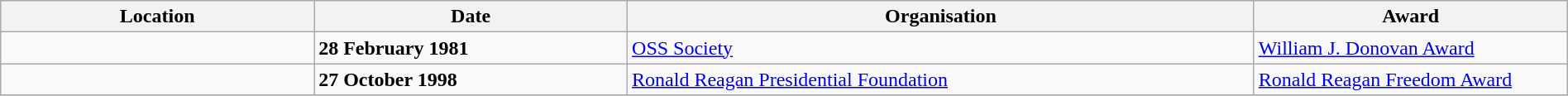<table class="wikitable" style="width:100%;">
<tr>
<th style="width:20%;">Location</th>
<th style="width:20%;">Date</th>
<th style="width:40%;">Organisation</th>
<th style="width:20%;">Award</th>
</tr>
<tr>
<td></td>
<td><strong>28 February 1981</strong></td>
<td><a href='#'>OSS Society</a></td>
<td><a href='#'>William J. Donovan Award</a>  </td>
</tr>
<tr>
<td></td>
<td><strong>27 October 1998</strong></td>
<td><a href='#'>Ronald Reagan Presidential Foundation</a></td>
<td><a href='#'>Ronald Reagan Freedom Award</a>  </td>
</tr>
<tr>
</tr>
</table>
